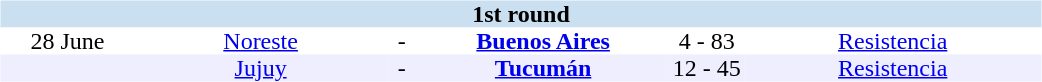<table table width=700>
<tr>
<td width=700 valign="top"><br><table border=0 cellspacing=0 cellpadding=0 style="font-size: 100%; border-collapse: collapse;" width=100%>
<tr bgcolor="#CADFF0">
<td style="font-size:100%"; align="center" colspan="6"><strong>1st round</strong></td>
</tr>
<tr align=center bgcolor=#FFFFFF>
<td width=90>28 June</td>
<td width=170><a href='#'>Noreste</a></td>
<td width=20>-</td>
<td width=170><strong><a href='#'>Buenos Aires</a></strong></td>
<td width=50>4 - 83</td>
<td width=200><a href='#'>Resistencia</a></td>
</tr>
<tr align=center bgcolor=#EEEEFF>
<td width=90></td>
<td width=170><a href='#'>Jujuy</a></td>
<td width=20>-</td>
<td width=170><strong><a href='#'>Tucumán</a></strong></td>
<td width=50>12 - 45</td>
<td width=200><a href='#'>Resistencia</a></td>
</tr>
</table>
</td>
</tr>
</table>
